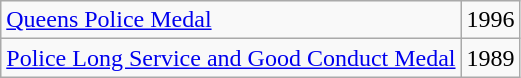<table class="wikitable">
<tr>
<td> <a href='#'>Queens Police Medal</a></td>
<td>1996</td>
</tr>
<tr>
<td> <a href='#'>Police Long Service and Good Conduct Medal</a></td>
<td>1989</td>
</tr>
</table>
